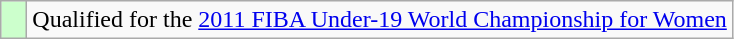<table class="wikitable">
<tr>
<td width=10px bgcolor="#ccffcc"></td>
<td>Qualified for the <a href='#'>2011 FIBA Under-19 World Championship for Women</a></td>
</tr>
</table>
